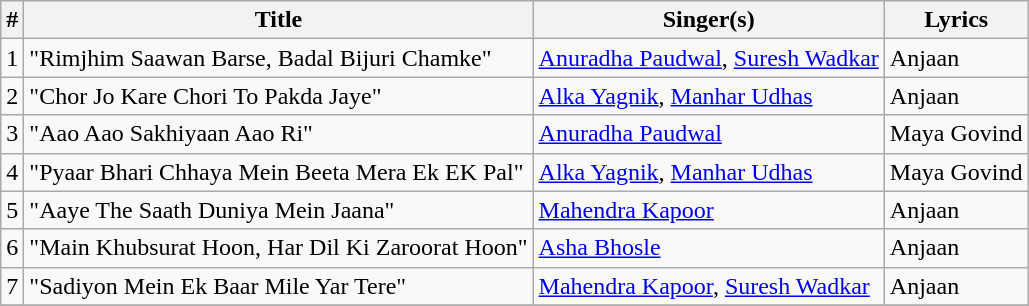<table class="wikitable">
<tr>
<th>#</th>
<th>Title</th>
<th>Singer(s)</th>
<th>Lyrics</th>
</tr>
<tr>
<td>1</td>
<td>"Rimjhim Saawan Barse, Badal Bijuri Chamke"</td>
<td><a href='#'>Anuradha Paudwal</a>, <a href='#'>Suresh Wadkar</a></td>
<td>Anjaan</td>
</tr>
<tr>
<td>2</td>
<td>"Chor Jo Kare Chori To Pakda Jaye"</td>
<td><a href='#'>Alka Yagnik</a>, <a href='#'>Manhar Udhas</a></td>
<td>Anjaan</td>
</tr>
<tr>
<td>3</td>
<td>"Aao Aao Sakhiyaan Aao Ri"</td>
<td><a href='#'>Anuradha Paudwal</a></td>
<td>Maya Govind</td>
</tr>
<tr>
<td>4</td>
<td>"Pyaar Bhari Chhaya Mein Beeta Mera Ek EK Pal"</td>
<td><a href='#'>Alka Yagnik</a>, <a href='#'>Manhar Udhas</a></td>
<td>Maya Govind</td>
</tr>
<tr>
<td>5</td>
<td>"Aaye The Saath Duniya Mein Jaana"</td>
<td><a href='#'>Mahendra Kapoor</a></td>
<td>Anjaan</td>
</tr>
<tr>
<td>6</td>
<td>"Main Khubsurat Hoon, Har Dil Ki Zaroorat Hoon"</td>
<td><a href='#'>Asha Bhosle</a></td>
<td>Anjaan</td>
</tr>
<tr>
<td>7</td>
<td>"Sadiyon Mein Ek Baar Mile Yar Tere"</td>
<td><a href='#'>Mahendra Kapoor</a>, <a href='#'>Suresh Wadkar</a></td>
<td>Anjaan</td>
</tr>
<tr>
</tr>
</table>
